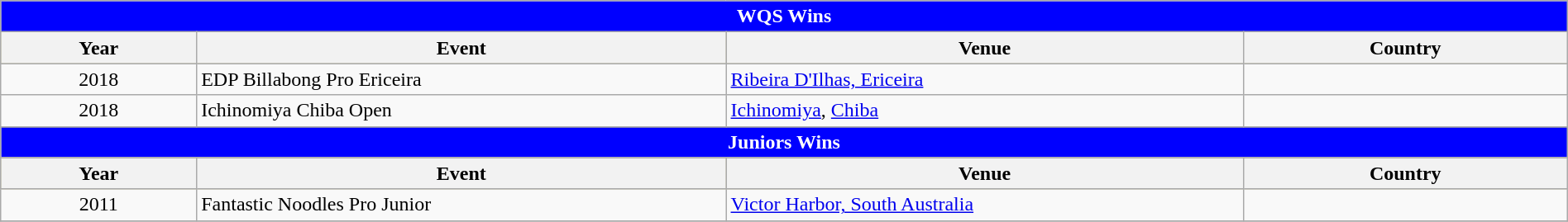<table class="wikitable" style="width:100%;">
<tr>
<td colspan="4;" style="background: blue; color: white" align="center"><strong>WQS Wins</strong></td>
</tr>
<tr bgcolor="#bdb76b">
<th>Year</th>
<th>Event</th>
<th>Venue</th>
<th>Country</th>
</tr>
<tr>
<td style="text-align:center">2018</td>
<td>EDP Billabong Pro Ericeira</td>
<td><a href='#'>Ribeira D'Ilhas, Ericeira</a></td>
<td></td>
</tr>
<tr>
<td style="text-align:center">2018</td>
<td>Ichinomiya Chiba Open</td>
<td><a href='#'>Ichinomiya</a>, <a href='#'>Chiba</a></td>
<td></td>
</tr>
<tr>
</tr>
<tr>
<td colspan=4; style="background: blue; color: white" align="center"><strong>Juniors Wins</strong></td>
</tr>
<tr bgcolor=#bdb76b>
<th>Year</th>
<th width=   33.8%>Event</th>
<th width=     33%>Venue</th>
<th>Country</th>
</tr>
<tr>
<td style=text-align:center>2011</td>
<td>Fantastic Noodles Pro Junior</td>
<td><a href='#'>Victor Harbor, South Australia</a></td>
<td></td>
</tr>
<tr>
</tr>
</table>
